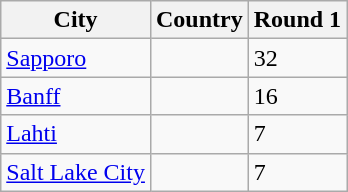<table class=wikitable>
<tr>
<th>City</th>
<th>Country</th>
<th>Round 1</th>
</tr>
<tr>
<td><a href='#'>Sapporo</a></td>
<td></td>
<td>32</td>
</tr>
<tr>
<td><a href='#'>Banff</a></td>
<td></td>
<td>16</td>
</tr>
<tr>
<td><a href='#'>Lahti</a></td>
<td></td>
<td>7</td>
</tr>
<tr>
<td><a href='#'>Salt Lake City</a></td>
<td></td>
<td>7</td>
</tr>
</table>
